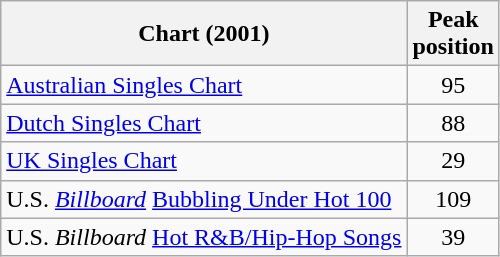<table class="wikitable sortable">
<tr>
<th>Chart (2001)</th>
<th>Peak<br>position</th>
</tr>
<tr>
<td><a href='#'>Australian Singles Chart</a></td>
<td align="center">95</td>
</tr>
<tr>
<td><a href='#'>Dutch Singles Chart</a></td>
<td align="center">88</td>
</tr>
<tr>
<td><a href='#'>UK Singles Chart</a></td>
<td align="center">29</td>
</tr>
<tr>
<td>U.S. <em><a href='#'>Billboard</a></em> <a href='#'>Bubbling Under Hot 100</a></td>
<td align="center">109</td>
</tr>
<tr>
<td>U.S. <em>Billboard</em> <a href='#'>Hot R&B/Hip-Hop Songs</a></td>
<td align="center">39</td>
</tr>
</table>
